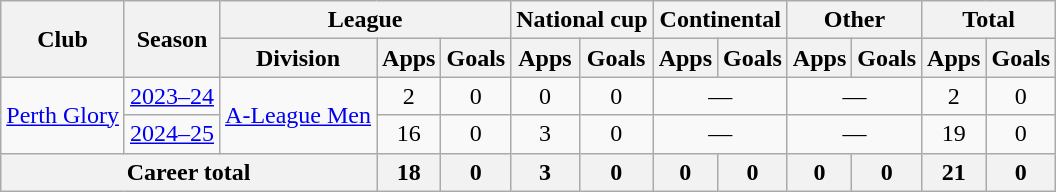<table class="wikitable" style="text-align:center">
<tr>
<th rowspan="2">Club</th>
<th rowspan="2">Season</th>
<th colspan="3">League</th>
<th colspan="2">National cup</th>
<th colspan="2">Continental</th>
<th colspan="2">Other</th>
<th colspan="2">Total</th>
</tr>
<tr>
<th>Division</th>
<th>Apps</th>
<th>Goals</th>
<th>Apps</th>
<th>Goals</th>
<th>Apps</th>
<th>Goals</th>
<th>Apps</th>
<th>Goals</th>
<th>Apps</th>
<th>Goals</th>
</tr>
<tr>
<td rowspan="2"><a href='#'>Perth Glory</a></td>
<td><a href='#'>2023–24</a></td>
<td rowspan="2"><a href='#'>A-League Men</a></td>
<td>2</td>
<td>0</td>
<td>0</td>
<td>0</td>
<td colspan="2">—</td>
<td colspan="2">—</td>
<td>2</td>
<td>0</td>
</tr>
<tr>
<td><a href='#'>2024–25</a></td>
<td>16</td>
<td>0</td>
<td>3</td>
<td>0</td>
<td colspan="2">—</td>
<td colspan="2">—</td>
<td>19</td>
<td>0</td>
</tr>
<tr>
<th colspan="3">Career total</th>
<th>18</th>
<th>0</th>
<th>3</th>
<th>0</th>
<th>0</th>
<th>0</th>
<th>0</th>
<th>0</th>
<th>21</th>
<th>0</th>
</tr>
</table>
